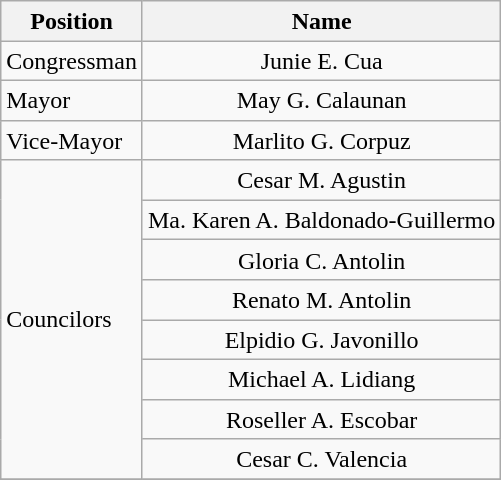<table class="wikitable" style="line-height:1.20em; font-size:100%;">
<tr>
<th>Position</th>
<th>Name</th>
</tr>
<tr>
<td>Congressman</td>
<td style="text-align:center;">Junie E. Cua</td>
</tr>
<tr>
<td>Mayor</td>
<td style="text-align:center;">May G. Calaunan</td>
</tr>
<tr>
<td>Vice-Mayor</td>
<td style="text-align:center;">Marlito G. Corpuz</td>
</tr>
<tr>
<td rowspan=8>Councilors</td>
<td style="text-align:center;">Cesar M. Agustin</td>
</tr>
<tr>
<td style="text-align:center;">Ma. Karen A. Baldonado-Guillermo</td>
</tr>
<tr>
<td style="text-align:center;">Gloria C. Antolin</td>
</tr>
<tr>
<td style="text-align:center;">Renato M. Antolin</td>
</tr>
<tr>
<td style="text-align:center;">Elpidio G. Javonillo</td>
</tr>
<tr>
<td style="text-align:center;">Michael A. Lidiang</td>
</tr>
<tr>
<td style="text-align:center;">Roseller A. Escobar</td>
</tr>
<tr>
<td style="text-align:center;">Cesar C. Valencia</td>
</tr>
<tr>
</tr>
</table>
